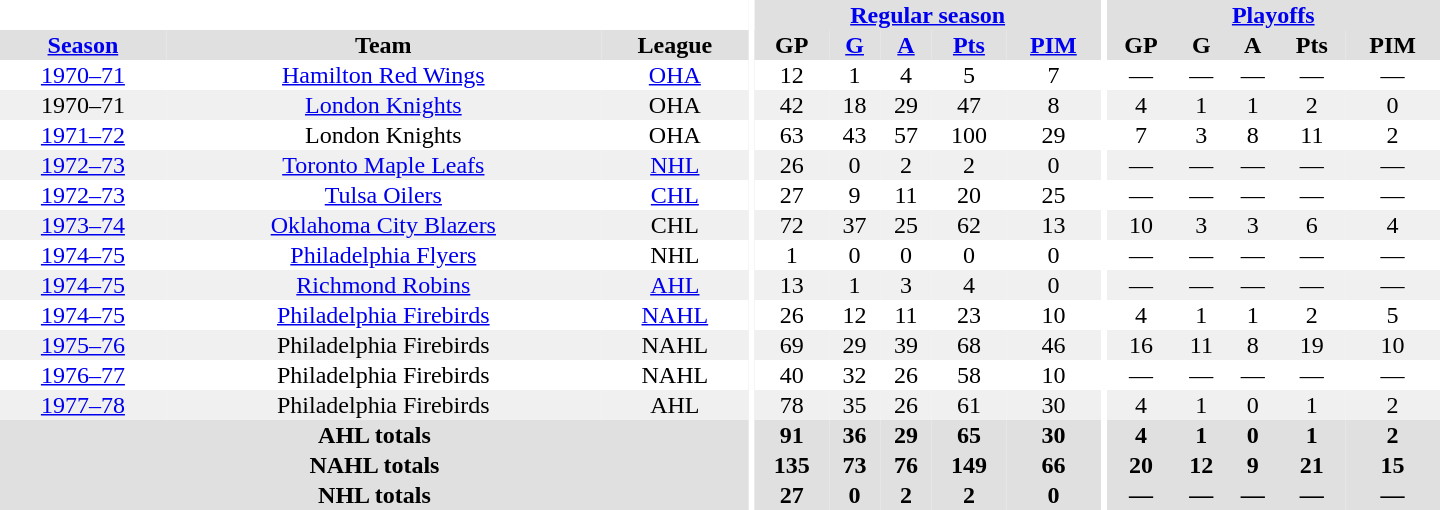<table border="0" cellpadding="1" cellspacing="0" style="text-align:center; width:60em">
<tr bgcolor="#e0e0e0">
<th colspan="3" bgcolor="#ffffff"></th>
<th rowspan="100" bgcolor="#ffffff"></th>
<th colspan="5"><a href='#'>Regular season</a></th>
<th rowspan="100" bgcolor="#ffffff"></th>
<th colspan="5"><a href='#'>Playoffs</a></th>
</tr>
<tr bgcolor="#e0e0e0">
<th><a href='#'>Season</a></th>
<th>Team</th>
<th>League</th>
<th>GP</th>
<th><a href='#'>G</a></th>
<th><a href='#'>A</a></th>
<th><a href='#'>Pts</a></th>
<th><a href='#'>PIM</a></th>
<th>GP</th>
<th>G</th>
<th>A</th>
<th>Pts</th>
<th>PIM</th>
</tr>
<tr>
<td><a href='#'>1970–71</a></td>
<td><a href='#'>Hamilton Red Wings</a></td>
<td><a href='#'>OHA</a></td>
<td>12</td>
<td>1</td>
<td>4</td>
<td>5</td>
<td>7</td>
<td>—</td>
<td>—</td>
<td>—</td>
<td>—</td>
<td>—</td>
</tr>
<tr bgcolor="#f0f0f0">
<td>1970–71</td>
<td><a href='#'>London Knights</a></td>
<td>OHA</td>
<td>42</td>
<td>18</td>
<td>29</td>
<td>47</td>
<td>8</td>
<td>4</td>
<td>1</td>
<td>1</td>
<td>2</td>
<td>0</td>
</tr>
<tr>
<td><a href='#'>1971–72</a></td>
<td>London Knights</td>
<td>OHA</td>
<td>63</td>
<td>43</td>
<td>57</td>
<td>100</td>
<td>29</td>
<td>7</td>
<td>3</td>
<td>8</td>
<td>11</td>
<td>2</td>
</tr>
<tr bgcolor="#f0f0f0">
<td><a href='#'>1972–73</a></td>
<td><a href='#'>Toronto Maple Leafs</a></td>
<td><a href='#'>NHL</a></td>
<td>26</td>
<td>0</td>
<td>2</td>
<td>2</td>
<td>0</td>
<td>—</td>
<td>—</td>
<td>—</td>
<td>—</td>
<td>—</td>
</tr>
<tr>
<td><a href='#'>1972–73</a></td>
<td><a href='#'>Tulsa Oilers</a></td>
<td><a href='#'>CHL</a></td>
<td>27</td>
<td>9</td>
<td>11</td>
<td>20</td>
<td>25</td>
<td>—</td>
<td>—</td>
<td>—</td>
<td>—</td>
<td>—</td>
</tr>
<tr bgcolor="#f0f0f0">
<td><a href='#'>1973–74</a></td>
<td><a href='#'>Oklahoma City Blazers</a></td>
<td>CHL</td>
<td>72</td>
<td>37</td>
<td>25</td>
<td>62</td>
<td>13</td>
<td>10</td>
<td>3</td>
<td>3</td>
<td>6</td>
<td>4</td>
</tr>
<tr>
<td><a href='#'>1974–75</a></td>
<td><a href='#'>Philadelphia Flyers</a></td>
<td>NHL</td>
<td>1</td>
<td>0</td>
<td>0</td>
<td>0</td>
<td>0</td>
<td>—</td>
<td>—</td>
<td>—</td>
<td>—</td>
<td>—</td>
</tr>
<tr bgcolor="#f0f0f0">
<td><a href='#'>1974–75</a></td>
<td><a href='#'>Richmond Robins</a></td>
<td><a href='#'>AHL</a></td>
<td>13</td>
<td>1</td>
<td>3</td>
<td>4</td>
<td>0</td>
<td>—</td>
<td>—</td>
<td>—</td>
<td>—</td>
<td>—</td>
</tr>
<tr>
<td><a href='#'>1974–75</a></td>
<td><a href='#'>Philadelphia Firebirds</a></td>
<td><a href='#'>NAHL</a></td>
<td>26</td>
<td>12</td>
<td>11</td>
<td>23</td>
<td>10</td>
<td>4</td>
<td>1</td>
<td>1</td>
<td>2</td>
<td>5</td>
</tr>
<tr bgcolor="#f0f0f0">
<td><a href='#'>1975–76</a></td>
<td>Philadelphia Firebirds</td>
<td>NAHL</td>
<td>69</td>
<td>29</td>
<td>39</td>
<td>68</td>
<td>46</td>
<td>16</td>
<td>11</td>
<td>8</td>
<td>19</td>
<td>10</td>
</tr>
<tr>
<td><a href='#'>1976–77</a></td>
<td>Philadelphia Firebirds</td>
<td>NAHL</td>
<td>40</td>
<td>32</td>
<td>26</td>
<td>58</td>
<td>10</td>
<td>—</td>
<td>—</td>
<td>—</td>
<td>—</td>
<td>—</td>
</tr>
<tr bgcolor="#f0f0f0">
<td><a href='#'>1977–78</a></td>
<td>Philadelphia Firebirds</td>
<td>AHL</td>
<td>78</td>
<td>35</td>
<td>26</td>
<td>61</td>
<td>30</td>
<td>4</td>
<td>1</td>
<td>0</td>
<td>1</td>
<td>2</td>
</tr>
<tr bgcolor="#e0e0e0">
<th colspan="3">AHL totals</th>
<th>91</th>
<th>36</th>
<th>29</th>
<th>65</th>
<th>30</th>
<th>4</th>
<th>1</th>
<th>0</th>
<th>1</th>
<th>2</th>
</tr>
<tr bgcolor="#e0e0e0">
<th colspan="3">NAHL totals</th>
<th>135</th>
<th>73</th>
<th>76</th>
<th>149</th>
<th>66</th>
<th>20</th>
<th>12</th>
<th>9</th>
<th>21</th>
<th>15</th>
</tr>
<tr bgcolor="#e0e0e0">
<th colspan="3">NHL totals</th>
<th>27</th>
<th>0</th>
<th>2</th>
<th>2</th>
<th>0</th>
<th>—</th>
<th>—</th>
<th>—</th>
<th>—</th>
<th>—</th>
</tr>
</table>
